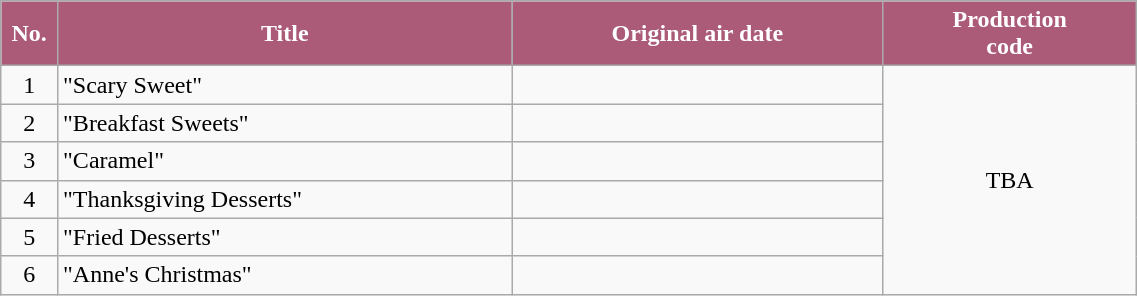<table class="wikitable plainrowheaders" style="width:60%;">
<tr>
<th style="background-color: #ab5b78; color: #FFFFFF;" width=5%>No.</th>
<th style="background-color: #ab5b78; color: #FFFFFF;" width=40%>Title</th>
<th style="background-color: #ab5b78; color: #FFFFFF;">Original air date</th>
<th style="background-color: #ab5b78; color: #FFFFFF;">Production<br>code</th>
</tr>
<tr>
<td align=center>1</td>
<td>"Scary Sweet"</td>
<td align=center></td>
<td align=center rowspan=6>TBA</td>
</tr>
<tr>
<td align=center>2</td>
<td>"Breakfast Sweets"</td>
<td align=center></td>
</tr>
<tr>
<td align=center>3</td>
<td>"Caramel"</td>
<td align=center></td>
</tr>
<tr>
<td align=center>4</td>
<td>"Thanksgiving Desserts"</td>
<td align=center></td>
</tr>
<tr>
<td align=center>5</td>
<td>"Fried Desserts"</td>
<td align=center></td>
</tr>
<tr>
<td align=center>6</td>
<td>"Anne's Christmas"</td>
<td align=center></td>
</tr>
</table>
